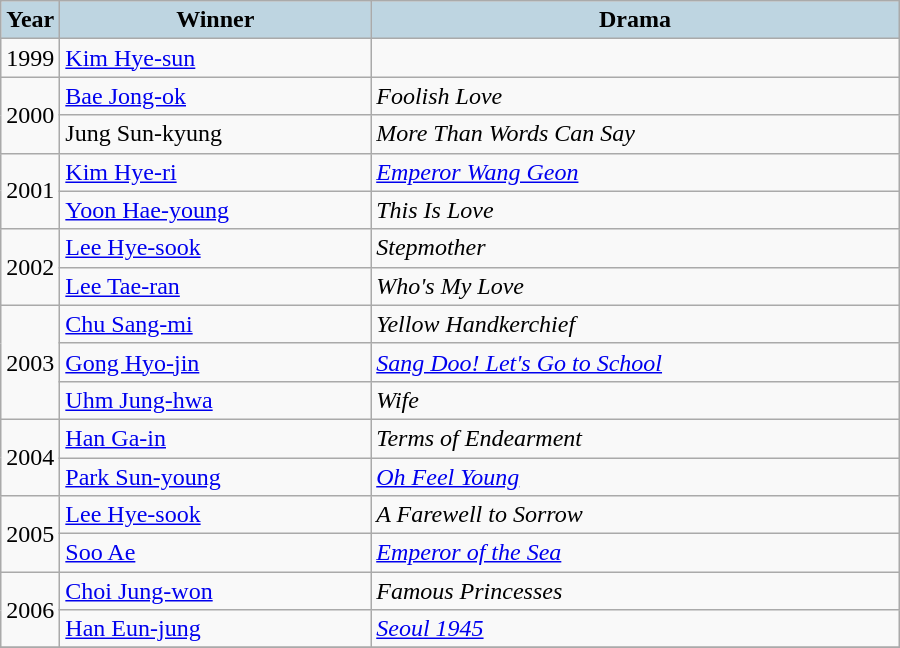<table class="wikitable" style="width:600px">
<tr>
<th style="background:#BED5E1;" width=30>Year</th>
<th style="background:#BED5E1;">Winner</th>
<th style="background:#BED5E1;">Drama</th>
</tr>
<tr>
<td>1999</td>
<td><a href='#'>Kim Hye-sun</a></td>
<td></td>
</tr>
<tr>
<td rowspan=2>2000</td>
<td><a href='#'>Bae Jong-ok</a></td>
<td><em>Foolish Love</em></td>
</tr>
<tr>
<td>Jung Sun-kyung</td>
<td><em>More Than Words Can Say</em></td>
</tr>
<tr>
<td rowspan=2>2001</td>
<td><a href='#'>Kim Hye-ri</a></td>
<td><em><a href='#'>Emperor Wang Geon</a></em></td>
</tr>
<tr>
<td><a href='#'>Yoon Hae-young</a></td>
<td><em>This Is Love</em></td>
</tr>
<tr>
<td rowspan=2>2002</td>
<td><a href='#'>Lee Hye-sook</a></td>
<td><em>Stepmother</em></td>
</tr>
<tr>
<td><a href='#'>Lee Tae-ran</a></td>
<td><em>Who's My Love</em></td>
</tr>
<tr>
<td rowspan=3>2003</td>
<td><a href='#'>Chu Sang-mi</a></td>
<td><em>Yellow Handkerchief</em></td>
</tr>
<tr>
<td><a href='#'>Gong Hyo-jin</a></td>
<td><em><a href='#'>Sang Doo! Let's Go to School</a></em></td>
</tr>
<tr>
<td><a href='#'>Uhm Jung-hwa</a></td>
<td><em>Wife</em></td>
</tr>
<tr>
<td rowspan=2>2004</td>
<td><a href='#'>Han Ga-in</a></td>
<td><em>Terms of Endearment</em></td>
</tr>
<tr>
<td><a href='#'>Park Sun-young</a></td>
<td><em><a href='#'>Oh Feel Young</a></em></td>
</tr>
<tr>
<td rowspan=2>2005</td>
<td><a href='#'>Lee Hye-sook</a></td>
<td><em>A Farewell to Sorrow</em></td>
</tr>
<tr>
<td><a href='#'>Soo Ae</a></td>
<td><em><a href='#'>Emperor of the Sea</a></em></td>
</tr>
<tr>
<td rowspan=2>2006</td>
<td><a href='#'>Choi Jung-won</a></td>
<td><em>Famous Princesses</em></td>
</tr>
<tr>
<td><a href='#'>Han Eun-jung</a></td>
<td><em><a href='#'>Seoul 1945</a></em></td>
</tr>
<tr>
</tr>
</table>
